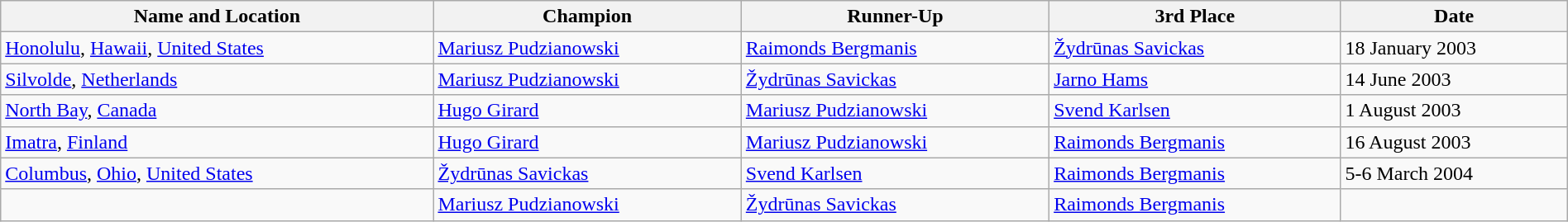<table class="wikitable" style="display: inline-table;width: 100%;">
<tr>
<th>Name and Location</th>
<th>Champion</th>
<th>Runner-Up</th>
<th>3rd Place</th>
<th>Date</th>
</tr>
<tr>
<td> <a href='#'>Honolulu</a>, <a href='#'>Hawaii</a>, <a href='#'>United States</a> <br> </td>
<td> <a href='#'>Mariusz Pudzianowski</a></td>
<td> <a href='#'>Raimonds Bergmanis</a></td>
<td> <a href='#'>Žydrūnas Savickas</a></td>
<td>18 January 2003</td>
</tr>
<tr>
<td> <a href='#'>Silvolde</a>, <a href='#'>Netherlands</a> <br> </td>
<td> <a href='#'>Mariusz Pudzianowski</a></td>
<td> <a href='#'>Žydrūnas Savickas</a></td>
<td> <a href='#'>Jarno Hams</a></td>
<td>14 June 2003</td>
</tr>
<tr>
<td> <a href='#'>North Bay</a>, <a href='#'>Canada</a> <br> </td>
<td> <a href='#'>Hugo Girard</a></td>
<td> <a href='#'>Mariusz Pudzianowski</a></td>
<td> <a href='#'>Svend Karlsen</a></td>
<td>1 August 2003</td>
</tr>
<tr>
<td> <a href='#'>Imatra</a>, <a href='#'>Finland</a> <br> </td>
<td> <a href='#'>Hugo Girard</a></td>
<td> <a href='#'>Mariusz Pudzianowski</a></td>
<td> <a href='#'>Raimonds Bergmanis</a></td>
<td>16 August 2003</td>
</tr>
<tr>
<td> <a href='#'> Columbus</a>, <a href='#'>Ohio</a>, <a href='#'>United States</a> <br> </td>
<td> <a href='#'>Žydrūnas Savickas</a></td>
<td> <a href='#'>Svend Karlsen</a></td>
<td> <a href='#'>Raimonds Bergmanis</a></td>
<td>5-6 March 2004</td>
</tr>
<tr>
<td></td>
<td> <a href='#'>Mariusz Pudzianowski</a></td>
<td> <a href='#'>Žydrūnas Savickas</a></td>
<td> <a href='#'>Raimonds Bergmanis</a></td>
<td></td>
</tr>
</table>
